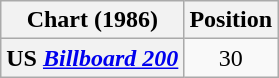<table class="wikitable plainrowheaders" style="text-align:center">
<tr>
<th scope="col">Chart (1986)</th>
<th scope="col">Position</th>
</tr>
<tr>
<th scope="row">US <em><a href='#'>Billboard 200</a></em></th>
<td>30</td>
</tr>
</table>
